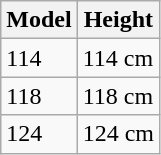<table class="wikitable">
<tr>
<th>Model</th>
<th>Height</th>
</tr>
<tr>
<td>114</td>
<td>114 cm</td>
</tr>
<tr>
<td>118</td>
<td>118 cm</td>
</tr>
<tr>
<td>124</td>
<td>124 cm</td>
</tr>
</table>
